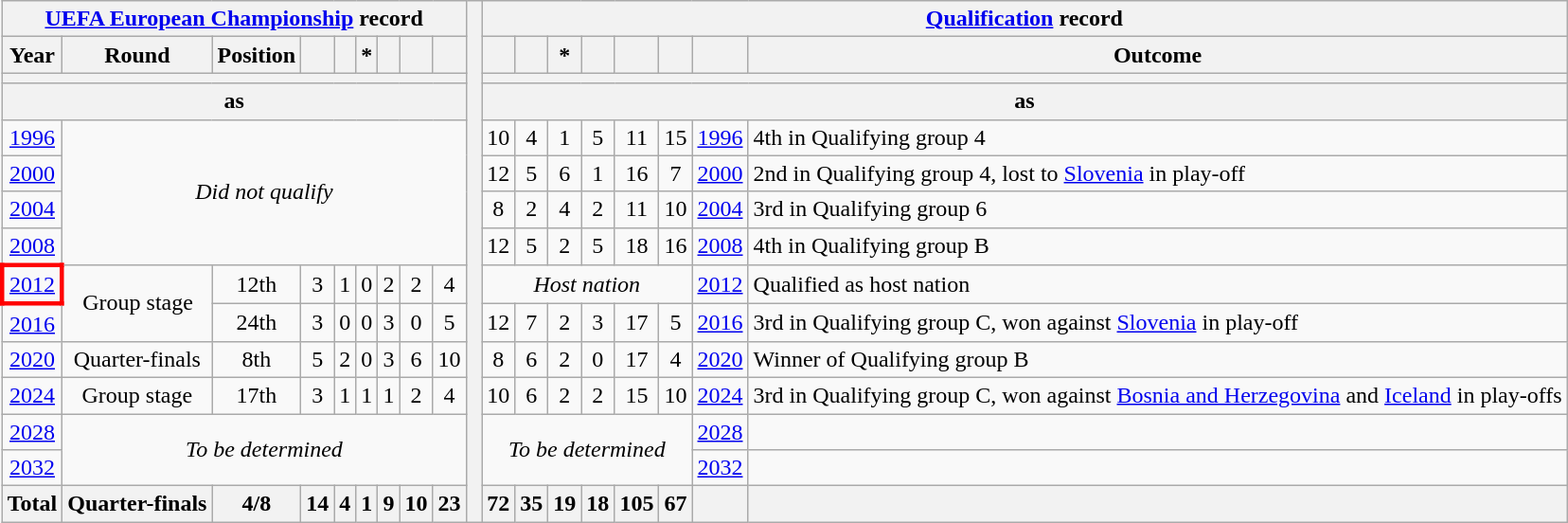<table class="wikitable" style="text-align: center;">
<tr>
<th colspan=9><a href='#'>UEFA European Championship</a> record</th>
<th style="width:1%;" rowspan="23"></th>
<th colspan=8><a href='#'>Qualification</a> record</th>
</tr>
<tr>
<th>Year</th>
<th>Round</th>
<th>Position</th>
<th></th>
<th></th>
<th>*</th>
<th></th>
<th></th>
<th></th>
<th></th>
<th></th>
<th>*</th>
<th></th>
<th></th>
<th></th>
<th></th>
<th>Outcome</th>
</tr>
<tr>
<th colspan=9></th>
<th colspan=8></th>
</tr>
<tr>
<th colspan=9>as </th>
<th colspan=8>as </th>
</tr>
<tr>
<td> <a href='#'>1996</a></td>
<td rowspan=4 colspan=8><em>Did not qualify</em></td>
<td>10</td>
<td>4</td>
<td>1</td>
<td>5</td>
<td>11</td>
<td>15</td>
<td><a href='#'>1996</a></td>
<td align=left>4th in Qualifying group 4</td>
</tr>
<tr>
<td>  <a href='#'>2000</a></td>
<td>12</td>
<td>5</td>
<td>6</td>
<td>1</td>
<td>16</td>
<td>7</td>
<td><a href='#'>2000</a></td>
<td align=left>2nd in Qualifying group 4, lost to <a href='#'>Slovenia</a> in play-off</td>
</tr>
<tr>
<td> <a href='#'>2004</a></td>
<td>8</td>
<td>2</td>
<td>4</td>
<td>2</td>
<td>11</td>
<td>10</td>
<td><a href='#'>2004</a></td>
<td align=left>3rd in Qualifying group 6</td>
</tr>
<tr>
<td>  <a href='#'>2008</a></td>
<td>12</td>
<td>5</td>
<td>2</td>
<td>5</td>
<td>18</td>
<td>16</td>
<td><a href='#'>2008</a></td>
<td align=left>4th in Qualifying group B</td>
</tr>
<tr>
<td style="border: 3px solid red">  <a href='#'>2012</a></td>
<td rowspan=2>Group stage</td>
<td>12th</td>
<td>3</td>
<td>1</td>
<td>0</td>
<td>2</td>
<td>2</td>
<td>4</td>
<td colspan=6><em>Host nation</em></td>
<td><a href='#'>2012</a></td>
<td align=left>Qualified as host nation</td>
</tr>
<tr>
<td> <a href='#'>2016</a></td>
<td>24th</td>
<td>3</td>
<td>0</td>
<td>0</td>
<td>3</td>
<td>0</td>
<td>5</td>
<td>12</td>
<td>7</td>
<td>2</td>
<td>3</td>
<td>17</td>
<td>5</td>
<td><a href='#'>2016</a></td>
<td align=left>3rd in Qualifying group C, won against <a href='#'>Slovenia</a> in play-off</td>
</tr>
<tr>
<td> <a href='#'>2020</a></td>
<td>Quarter-finals</td>
<td>8th</td>
<td>5</td>
<td>2</td>
<td>0</td>
<td>3</td>
<td>6</td>
<td>10</td>
<td>8</td>
<td>6</td>
<td>2</td>
<td>0</td>
<td>17</td>
<td>4</td>
<td><a href='#'>2020</a></td>
<td align=left>Winner of Qualifying group B</td>
</tr>
<tr>
<td> <a href='#'>2024</a></td>
<td>Group stage</td>
<td>17th</td>
<td>3</td>
<td>1</td>
<td>1</td>
<td>1</td>
<td>2</td>
<td>4</td>
<td>10</td>
<td>6</td>
<td>2</td>
<td>2</td>
<td>15</td>
<td>10</td>
<td><a href='#'>2024</a></td>
<td align=left>3rd in Qualifying group C, won against <a href='#'>Bosnia and Herzegovina</a> and <a href='#'>Iceland</a> in play-offs</td>
</tr>
<tr>
<td>  <a href='#'>2028</a></td>
<td colspan=8 rowspan=2><em>To be determined</em></td>
<td colspan=6 rowspan=2><em>To be determined</em></td>
<td><a href='#'>2028</a></td>
<td></td>
</tr>
<tr>
<td>  <a href='#'>2032</a></td>
<td><a href='#'>2032</a></td>
<td></td>
</tr>
<tr>
<th>Total</th>
<th>Quarter-finals</th>
<th>4/8</th>
<th>14</th>
<th>4</th>
<th>1</th>
<th>9</th>
<th>10</th>
<th>23</th>
<th>72</th>
<th>35</th>
<th>19</th>
<th>18</th>
<th>105</th>
<th>67</th>
<th></th>
<th></th>
</tr>
</table>
